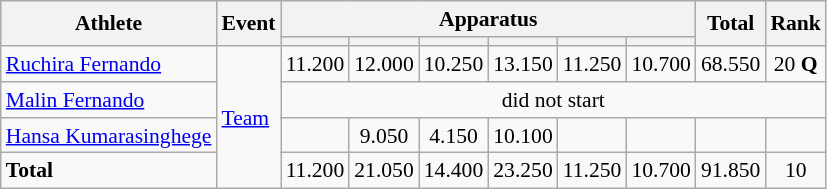<table class=wikitable style=font-size:90%;text-align:center>
<tr>
<th rowspan=2>Athlete</th>
<th rowspan=2>Event</th>
<th colspan=6>Apparatus</th>
<th rowspan=2>Total</th>
<th rowspan=2>Rank</th>
</tr>
<tr style=font-size:95%>
<th></th>
<th></th>
<th></th>
<th></th>
<th></th>
<th></th>
</tr>
<tr>
<td align=left><a href='#'>Ruchira Fernando</a></td>
<td align=left rowspan=4><a href='#'>Team</a></td>
<td>11.200</td>
<td>12.000</td>
<td>10.250</td>
<td>13.150</td>
<td>11.250</td>
<td>10.700</td>
<td>68.550</td>
<td>20 <strong>Q</strong></td>
</tr>
<tr>
<td align=left><a href='#'>Malin Fernando</a></td>
<td colspan=8>did not start</td>
</tr>
<tr>
<td align=left><a href='#'>Hansa Kumarasinghege</a></td>
<td></td>
<td>9.050</td>
<td>4.150</td>
<td>10.100</td>
<td></td>
<td></td>
<td></td>
<td></td>
</tr>
<tr>
<td align=left><strong>Total</strong></td>
<td>11.200</td>
<td>21.050</td>
<td>14.400</td>
<td>23.250</td>
<td>11.250</td>
<td>10.700</td>
<td>91.850</td>
<td>10</td>
</tr>
</table>
